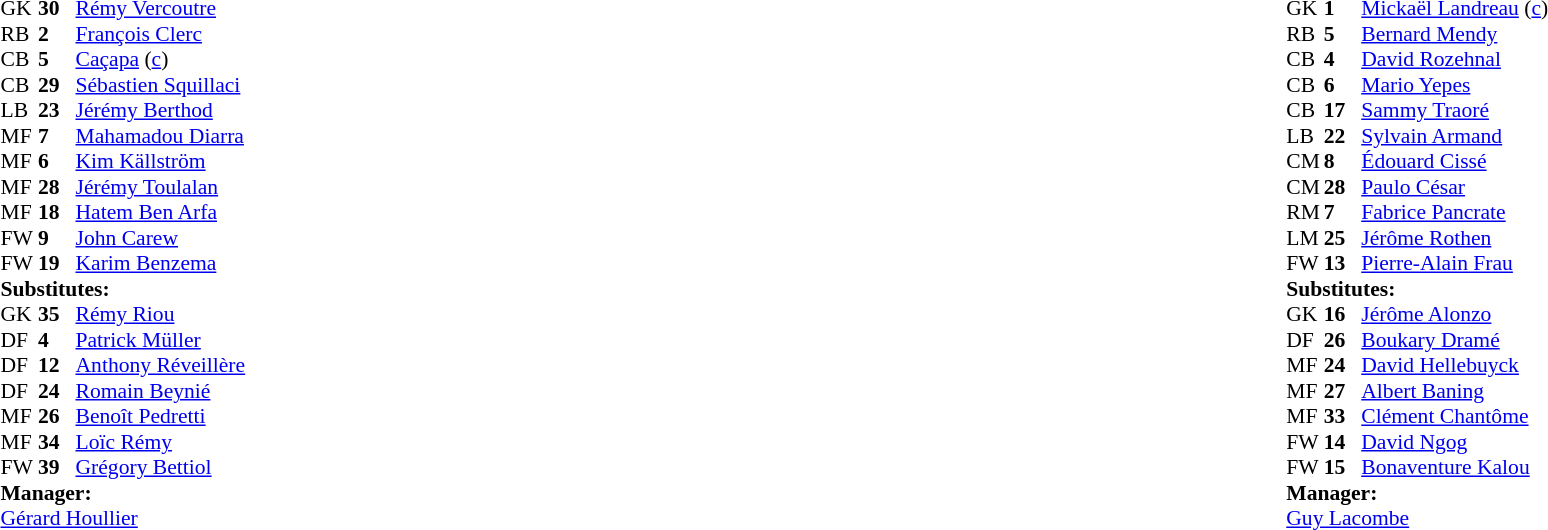<table width="100%">
<tr>
<td valign="top" width="50%"><br><table style="font-size: 90%" cellspacing="0" cellpadding="0">
<tr>
<th width=25></th>
<th width=25></th>
</tr>
<tr>
<td>GK</td>
<td><strong>30</strong></td>
<td> <a href='#'>Rémy Vercoutre</a></td>
</tr>
<tr>
<td>RB</td>
<td><strong>2</strong></td>
<td> <a href='#'>François Clerc</a></td>
<td></td>
<td></td>
</tr>
<tr>
<td>CB</td>
<td><strong>5</strong></td>
<td> <a href='#'>Caçapa</a> (<a href='#'>c</a>)</td>
</tr>
<tr>
<td>CB</td>
<td><strong>29</strong></td>
<td> <a href='#'>Sébastien Squillaci</a></td>
</tr>
<tr>
<td>LB</td>
<td><strong>23</strong></td>
<td> <a href='#'>Jérémy Berthod</a></td>
<td></td>
<td></td>
</tr>
<tr>
<td>MF</td>
<td><strong>7</strong></td>
<td> <a href='#'>Mahamadou Diarra</a></td>
</tr>
<tr>
<td>MF</td>
<td><strong>6</strong></td>
<td> <a href='#'>Kim Källström</a></td>
</tr>
<tr>
<td>MF</td>
<td><strong>28</strong></td>
<td> <a href='#'>Jérémy Toulalan</a></td>
</tr>
<tr>
<td>MF</td>
<td><strong>18</strong></td>
<td> <a href='#'>Hatem Ben Arfa</a></td>
</tr>
<tr>
<td>FW</td>
<td><strong>9</strong></td>
<td> <a href='#'>John Carew</a></td>
</tr>
<tr>
<td>FW</td>
<td><strong>19</strong></td>
<td> <a href='#'>Karim Benzema</a></td>
</tr>
<tr>
<td colspan=3><strong>Substitutes:</strong></td>
</tr>
<tr>
<td>GK</td>
<td><strong>35</strong></td>
<td> <a href='#'>Rémy Riou</a></td>
</tr>
<tr>
<td>DF</td>
<td><strong>4</strong></td>
<td> <a href='#'>Patrick Müller</a></td>
<td></td>
<td></td>
</tr>
<tr>
<td>DF</td>
<td><strong>12</strong></td>
<td> <a href='#'>Anthony Réveillère</a></td>
<td></td>
<td></td>
</tr>
<tr>
<td>DF</td>
<td><strong>24</strong></td>
<td> <a href='#'>Romain Beynié</a></td>
</tr>
<tr>
<td>MF</td>
<td><strong>26</strong></td>
<td> <a href='#'>Benoît Pedretti</a></td>
</tr>
<tr>
<td>MF</td>
<td><strong>34</strong></td>
<td> <a href='#'>Loïc Rémy</a></td>
</tr>
<tr>
<td>FW</td>
<td><strong>39</strong></td>
<td> <a href='#'>Grégory Bettiol</a></td>
</tr>
<tr>
<td colspan=3><strong>Manager:</strong></td>
</tr>
<tr>
<td colspan=4> <a href='#'>Gérard Houllier</a></td>
</tr>
</table>
</td>
<td valign="top" width="50%"><br><table style="font-size: 90%" cellspacing="0" cellpadding="0" align=center>
<tr>
<th width=25></th>
<th width=25></th>
</tr>
<tr>
<td>GK</td>
<td><strong>1</strong></td>
<td> <a href='#'>Mickaël Landreau</a> (<a href='#'>c</a>)</td>
</tr>
<tr>
<td>RB</td>
<td><strong>5</strong></td>
<td> <a href='#'>Bernard Mendy</a> </td>
<td></td>
</tr>
<tr>
<td>CB</td>
<td><strong>4</strong></td>
<td> <a href='#'>David Rozehnal</a></td>
</tr>
<tr>
<td>CB</td>
<td><strong>6</strong></td>
<td> <a href='#'>Mario Yepes</a></td>
<td></td>
<td></td>
</tr>
<tr>
<td>CB</td>
<td><strong>17</strong></td>
<td> <a href='#'>Sammy Traoré</a></td>
<td></td>
</tr>
<tr>
<td>LB</td>
<td><strong>22</strong></td>
<td> <a href='#'>Sylvain Armand</a></td>
<td></td>
<td></td>
</tr>
<tr>
<td>CM</td>
<td><strong>8</strong></td>
<td> <a href='#'>Édouard Cissé</a></td>
</tr>
<tr>
<td>CM</td>
<td><strong>28</strong></td>
<td> <a href='#'>Paulo César</a></td>
<td></td>
<td></td>
</tr>
<tr>
<td>RM</td>
<td><strong>7</strong></td>
<td> <a href='#'>Fabrice Pancrate</a></td>
<td></td>
</tr>
<tr>
<td>LM</td>
<td><strong>25</strong></td>
<td> <a href='#'>Jérôme Rothen</a></td>
<td></td>
</tr>
<tr>
<td>FW</td>
<td><strong>13</strong></td>
<td> <a href='#'>Pierre-Alain Frau</a></td>
</tr>
<tr>
<td colspan=3><strong>Substitutes:</strong></td>
</tr>
<tr>
<td>GK</td>
<td><strong>16</strong></td>
<td> <a href='#'>Jérôme Alonzo</a></td>
</tr>
<tr>
<td>DF</td>
<td><strong>26</strong></td>
<td> <a href='#'>Boukary Dramé</a></td>
</tr>
<tr>
<td>MF</td>
<td><strong>24</strong></td>
<td> <a href='#'>David Hellebuyck</a></td>
</tr>
<tr>
<td>MF</td>
<td><strong>27</strong></td>
<td> <a href='#'>Albert Baning</a></td>
</tr>
<tr>
<td>MF</td>
<td><strong>33</strong></td>
<td> <a href='#'>Clément Chantôme</a></td>
<td></td>
<td></td>
</tr>
<tr>
<td>FW</td>
<td><strong>14</strong></td>
<td> <a href='#'>David Ngog</a></td>
</tr>
<tr>
<td>FW</td>
<td><strong>15</strong></td>
<td> <a href='#'>Bonaventure Kalou</a></td>
<td></td>
<td></td>
</tr>
<tr>
<td colspan=3><strong>Manager:</strong></td>
</tr>
<tr>
<td colspan=4> <a href='#'>Guy Lacombe</a></td>
</tr>
<tr>
</tr>
</table>
</td>
</tr>
</table>
